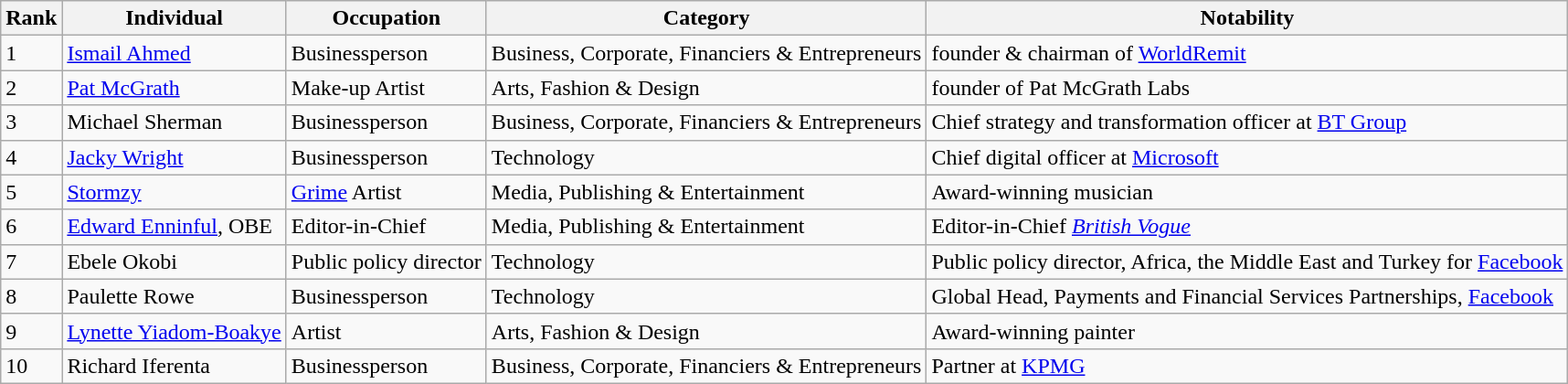<table class="wikitable sortable">
<tr>
<th>Rank</th>
<th>Individual</th>
<th>Occupation</th>
<th>Category</th>
<th>Notability</th>
</tr>
<tr>
<td>1</td>
<td><a href='#'>Ismail Ahmed</a></td>
<td>Businessperson</td>
<td>Business, Corporate, Financiers & Entrepreneurs</td>
<td>founder & chairman of <a href='#'>WorldRemit</a></td>
</tr>
<tr>
<td>2</td>
<td><a href='#'>Pat McGrath</a></td>
<td>Make-up Artist</td>
<td>Arts, Fashion & Design</td>
<td>founder of Pat McGrath Labs</td>
</tr>
<tr>
<td>3</td>
<td>Michael Sherman</td>
<td>Businessperson</td>
<td>Business, Corporate, Financiers & Entrepreneurs</td>
<td>Chief strategy and transformation officer at <a href='#'>BT Group</a></td>
</tr>
<tr>
<td>4</td>
<td><a href='#'>Jacky Wright</a></td>
<td>Businessperson</td>
<td>Technology</td>
<td>Chief digital officer at <a href='#'>Microsoft</a></td>
</tr>
<tr>
<td>5</td>
<td><a href='#'>Stormzy</a></td>
<td><a href='#'>Grime</a> Artist</td>
<td>Media, Publishing & Entertainment</td>
<td>Award-winning musician</td>
</tr>
<tr>
<td>6</td>
<td><a href='#'>Edward Enninful</a>, OBE</td>
<td>Editor-in-Chief</td>
<td>Media, Publishing & Entertainment</td>
<td>Editor-in-Chief <em><a href='#'>British Vogue</a></em></td>
</tr>
<tr>
<td>7</td>
<td>Ebele Okobi</td>
<td>Public policy director</td>
<td>Technology</td>
<td>Public policy director, Africa, the Middle East and Turkey for <a href='#'>Facebook</a></td>
</tr>
<tr>
<td>8</td>
<td>Paulette Rowe</td>
<td>Businessperson</td>
<td>Technology</td>
<td>Global Head, Payments and Financial Services Partnerships, <a href='#'>Facebook</a></td>
</tr>
<tr>
<td>9</td>
<td><a href='#'>Lynette Yiadom-Boakye</a></td>
<td>Artist</td>
<td>Arts, Fashion & Design</td>
<td>Award-winning painter</td>
</tr>
<tr>
<td>10</td>
<td>Richard Iferenta</td>
<td>Businessperson</td>
<td>Business, Corporate, Financiers & Entrepreneurs</td>
<td>Partner at <a href='#'>KPMG</a></td>
</tr>
</table>
